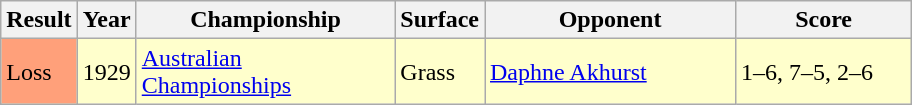<table class="sortable wikitable">
<tr>
<th style="width:40px">Result</th>
<th style="width:30px">Year</th>
<th style="width:165px">Championship</th>
<th style="width:50px">Surface</th>
<th style="width:160px">Opponent</th>
<th style="width:110px" class="unsortable">Score</th>
</tr>
<tr style="background:#ffc;">
<td style="background:#ffa07a;">Loss</td>
<td>1929</td>
<td><a href='#'>Australian Championships</a></td>
<td>Grass</td>
<td> <a href='#'>Daphne Akhurst</a></td>
<td>1–6, 7–5, 2–6</td>
</tr>
</table>
